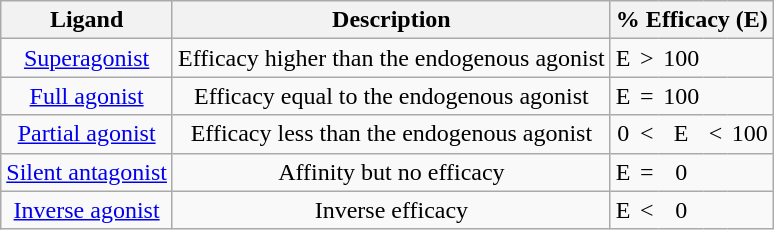<table class="wikitable" border="1" style="text-align:center" style="float:right;">
<tr>
<th>Ligand</th>
<th>Description</th>
<th colspan="5">% Efficacy (E)</th>
</tr>
<tr>
<td><a href='#'>Superagonist</a></td>
<td>Efficacy higher than the endogenous agonist</td>
<td style="border-left:0px;border-right:0px;">E</td>
<td style="border-left:0px;border-right:0px;">></td>
<td style="border-left:0px;border-right:0px;">100</td>
<td style="border-left:0px;border-right:0px;"></td>
<td style="border-left:0px;border-right:0px;"></td>
</tr>
<tr>
<td><a href='#'>Full agonist</a></td>
<td>Efficacy equal to the endogenous agonist</td>
<td style="border-left:0px;border-right:0px;">E</td>
<td style="border-left:0px;border-right:0px;">=</td>
<td style="border-left:0px;border-right:0px;">100</td>
<td style="border-left:0px;border-right:0px;"></td>
<td style="border-left:0px;border-right:0px;"></td>
</tr>
<tr>
<td><a href='#'>Partial agonist</a></td>
<td>Efficacy less than the endogenous agonist</td>
<td style="border-left:0px;border-right:0px;">0</td>
<td style="border-left:0px;border-right:0px;"><</td>
<td style="border-left:0px;border-right:0px;">E</td>
<td style="border-left:0px;border-right:0px;"><</td>
<td style="border-left:0px;border-right:0px;">100</td>
</tr>
<tr>
<td><a href='#'>Silent antagonist</a></td>
<td>Affinity but no efficacy</td>
<td style="border-left:0px;border-right:0px;">E</td>
<td style="border-left:0px;border-right:0px;">=</td>
<td style="border-left:0px;border-right:0px;">0</td>
<td style="border-left:0px;border-right:0px;"></td>
<td style="border-left:0px;border-right:0px;"></td>
</tr>
<tr>
<td><a href='#'>Inverse agonist</a></td>
<td>Inverse efficacy</td>
<td style="border-left:0px;border-right:0px;">E</td>
<td style="border-left:0px;border-right:0px;"><</td>
<td style="border-left:0px;border-right:0px;">0</td>
<td style="border-left:0px;border-right:0px;"></td>
<td style="border-left:0px;border-right:0px;"></td>
</tr>
</table>
